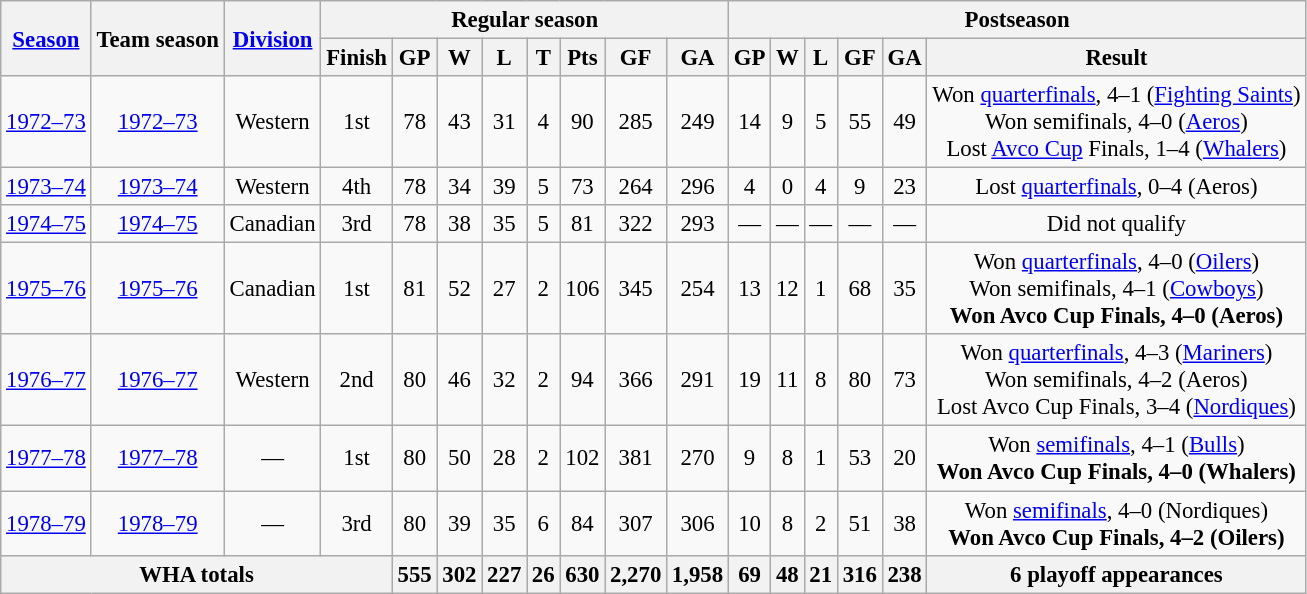<table class="wikitable" style="text-align:center; font-size:95%;">
<tr>
<th rowspan="2"><a href='#'>Season</a></th>
<th rowspan="2">Team season</th>
<th rowspan="2"><a href='#'>Division</a></th>
<th colspan="8">Regular season</th>
<th colspan="6">Postseason</th>
</tr>
<tr>
<th>Finish</th>
<th>GP</th>
<th>W</th>
<th>L</th>
<th>T</th>
<th>Pts</th>
<th>GF</th>
<th>GA</th>
<th>GP</th>
<th>W</th>
<th>L</th>
<th>GF</th>
<th>GA</th>
<th>Result</th>
</tr>
<tr>
<td><a href='#'>1972–73</a></td>
<td><a href='#'>1972–73</a></td>
<td>Western</td>
<td>1st</td>
<td>78</td>
<td>43</td>
<td>31</td>
<td>4</td>
<td>90</td>
<td>285</td>
<td>249</td>
<td>14</td>
<td>9</td>
<td>5</td>
<td>55</td>
<td>49</td>
<td>Won <a href='#'>quarterfinals</a>, 4–1 (<a href='#'>Fighting Saints</a>)<br>Won semifinals, 4–0 (<a href='#'>Aeros</a>)<br>Lost <a href='#'>Avco Cup</a> Finals, 1–4 (<a href='#'>Whalers</a>)</td>
</tr>
<tr>
<td><a href='#'>1973–74</a></td>
<td><a href='#'>1973–74</a></td>
<td>Western</td>
<td>4th</td>
<td>78</td>
<td>34</td>
<td>39</td>
<td>5</td>
<td>73</td>
<td>264</td>
<td>296</td>
<td>4</td>
<td>0</td>
<td>4</td>
<td>9</td>
<td>23</td>
<td>Lost <a href='#'>quarterfinals</a>, 0–4 (Aeros)</td>
</tr>
<tr>
<td><a href='#'>1974–75</a></td>
<td><a href='#'>1974–75</a></td>
<td>Canadian</td>
<td>3rd</td>
<td>78</td>
<td>38</td>
<td>35</td>
<td>5</td>
<td>81</td>
<td>322</td>
<td>293</td>
<td>—</td>
<td>—</td>
<td>—</td>
<td>—</td>
<td>—</td>
<td>Did not qualify</td>
</tr>
<tr>
<td><a href='#'>1975–76</a></td>
<td><a href='#'>1975–76</a></td>
<td>Canadian</td>
<td>1st</td>
<td>81</td>
<td>52</td>
<td>27</td>
<td>2</td>
<td>106</td>
<td>345</td>
<td>254</td>
<td>13</td>
<td>12</td>
<td>1</td>
<td>68</td>
<td>35</td>
<td>Won <a href='#'>quarterfinals</a>, 4–0 (<a href='#'>Oilers</a>)<br>Won semifinals, 4–1 (<a href='#'>Cowboys</a>)<br><strong>Won Avco Cup Finals, 4–0 (Aeros)</strong></td>
</tr>
<tr>
<td><a href='#'>1976–77</a></td>
<td><a href='#'>1976–77</a></td>
<td>Western</td>
<td>2nd</td>
<td>80</td>
<td>46</td>
<td>32</td>
<td>2</td>
<td>94</td>
<td>366</td>
<td>291</td>
<td>19</td>
<td>11</td>
<td>8</td>
<td>80</td>
<td>73</td>
<td>Won <a href='#'>quarterfinals</a>, 4–3 (<a href='#'>Mariners</a>)<br>Won semifinals, 4–2 (Aeros)<br>Lost Avco Cup Finals, 3–4 (<a href='#'>Nordiques</a>)</td>
</tr>
<tr>
<td><a href='#'>1977–78</a></td>
<td><a href='#'>1977–78</a></td>
<td>—</td>
<td>1st</td>
<td>80</td>
<td>50</td>
<td>28</td>
<td>2</td>
<td>102</td>
<td>381</td>
<td>270</td>
<td>9</td>
<td>8</td>
<td>1</td>
<td>53</td>
<td>20</td>
<td>Won <a href='#'>semifinals</a>, 4–1 (<a href='#'>Bulls</a>)<br><strong>Won Avco Cup Finals, 4–0 (Whalers)</strong></td>
</tr>
<tr>
<td><a href='#'>1978–79</a></td>
<td><a href='#'>1978–79</a></td>
<td>—</td>
<td>3rd</td>
<td>80</td>
<td>39</td>
<td>35</td>
<td>6</td>
<td>84</td>
<td>307</td>
<td>306</td>
<td>10</td>
<td>8</td>
<td>2</td>
<td>51</td>
<td>38</td>
<td>Won <a href='#'>semifinals</a>, 4–0 (Nordiques)<br><strong>Won Avco Cup Finals, 4–2 (Oilers)</strong></td>
</tr>
<tr>
<th colspan="4">WHA totals</th>
<th>555</th>
<th>302</th>
<th>227</th>
<th>26</th>
<th>630</th>
<th>2,270</th>
<th>1,958</th>
<th>69</th>
<th>48</th>
<th>21</th>
<th>316</th>
<th>238</th>
<th>6 playoff appearances</th>
</tr>
</table>
